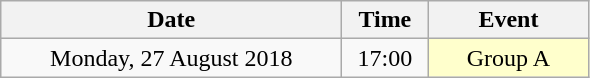<table class="wikitable" style="text-align:center;">
<tr>
<th width="220">Date</th>
<th width="50">Time</th>
<th width="100">Event</th>
</tr>
<tr>
<td>Monday, 27 August 2018</td>
<td>17:00</td>
<td bgcolor="#ffffcc">Group A</td>
</tr>
</table>
